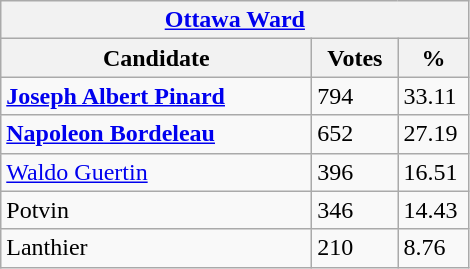<table class="wikitable">
<tr>
<th colspan="3"><a href='#'>Ottawa Ward</a></th>
</tr>
<tr>
<th style="width: 200px">Candidate</th>
<th style="width: 50px">Votes</th>
<th style="width: 40px">%</th>
</tr>
<tr>
<td><strong><a href='#'>Joseph Albert Pinard</a></strong></td>
<td>794</td>
<td>33.11</td>
</tr>
<tr>
<td><strong><a href='#'>Napoleon Bordeleau</a></strong></td>
<td>652</td>
<td>27.19</td>
</tr>
<tr>
<td><a href='#'>Waldo Guertin</a></td>
<td>396</td>
<td>16.51</td>
</tr>
<tr>
<td>Potvin</td>
<td>346</td>
<td>14.43</td>
</tr>
<tr>
<td>Lanthier</td>
<td>210</td>
<td>8.76</td>
</tr>
</table>
